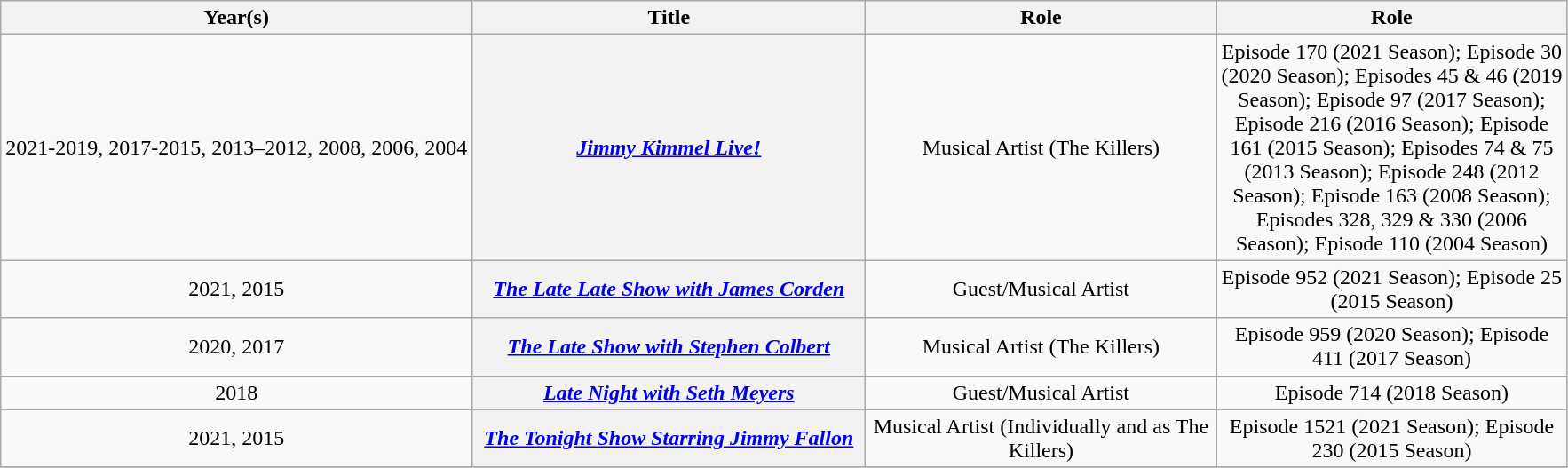<table class="wikitable plainrowheaders" style="text-align:center;">
<tr>
<th scope="col">Year(s)</th>
<th scope="col" style="width:18em;">Title</th>
<th scope="col" style="width:16em;">Role</th>
<th scope="col" style="width:16em;">Role</th>
</tr>
<tr>
<td>2021-2019, 2017-2015, 2013–2012, 2008, 2006, 2004</td>
<th scope="row"><em><a href='#'>Jimmy Kimmel Live!</a></em></th>
<td>Musical Artist (The Killers)</td>
<td>Episode 170 (2021 Season); Episode 30 (2020 Season); Episodes 45 & 46 (2019 Season); Episode 97 (2017 Season); Episode 216 (2016 Season); Episode 161 (2015 Season); Episodes 74 & 75 (2013 Season); Episode 248 (2012 Season); Episode 163 (2008 Season); Episodes 328, 329 & 330 (2006 Season); Episode 110 (2004 Season)</td>
</tr>
<tr>
<td>2021, 2015</td>
<th scope="row"><em><a href='#'>The Late Late Show with James Corden</a></em></th>
<td>Guest/Musical Artist</td>
<td>Episode 952 (2021 Season); Episode 25 (2015 Season)</td>
</tr>
<tr>
<td>2020, 2017</td>
<th scope="row"><em><a href='#'>The Late Show with Stephen Colbert</a></em></th>
<td>Musical Artist (The Killers)</td>
<td>Episode 959 (2020 Season); Episode 411 (2017 Season)</td>
</tr>
<tr>
<td>2018</td>
<th scope="row"><em><a href='#'>Late Night with Seth Meyers</a></em></th>
<td>Guest/Musical Artist</td>
<td>Episode 714 (2018 Season)</td>
</tr>
<tr>
<td>2021, 2015</td>
<th scope="row"><em><a href='#'>The Tonight Show Starring Jimmy Fallon</a></em></th>
<td>Musical Artist (Individually and as The Killers)</td>
<td>Episode 1521 (2021 Season); Episode 230 (2015 Season)</td>
</tr>
<tr>
</tr>
</table>
